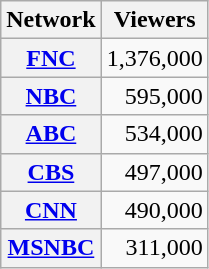<table class="wikitable sortable plainrowheaders" style="text-align:right;">
<tr>
<th scope="col">Network</th>
<th scope="col">Viewers</th>
</tr>
<tr>
<th scope="row"><a href='#'>FNC</a></th>
<td>1,376,000</td>
</tr>
<tr>
<th scope="row"><a href='#'>NBC</a></th>
<td>595,000</td>
</tr>
<tr>
<th scope="row"><a href='#'>ABC</a></th>
<td>534,000</td>
</tr>
<tr>
<th scope="row"><a href='#'>CBS</a></th>
<td>497,000</td>
</tr>
<tr>
<th scope="row"><a href='#'>CNN</a></th>
<td>490,000</td>
</tr>
<tr>
<th scope="row"><a href='#'>MSNBC</a></th>
<td>311,000</td>
</tr>
</table>
